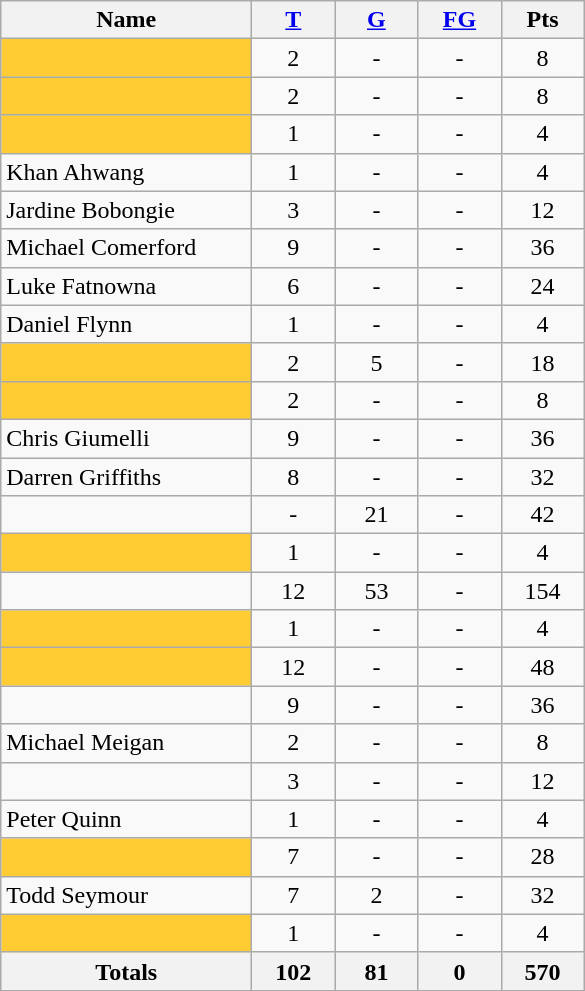<table class="wikitable sortable" style="text-align: center;">
<tr>
<th style="width:10em">Name</th>
<th style="width:3em"><a href='#'>T</a></th>
<th style="width:3em"><a href='#'>G</a></th>
<th style="width:3em"><a href='#'>FG</a></th>
<th style="width:3em">Pts</th>
</tr>
<tr>
<td style="text-align:left; background:#FC3;"></td>
<td>2</td>
<td>-</td>
<td>-</td>
<td>8</td>
</tr>
<tr>
<td style="text-align:left; background:#FC3;"></td>
<td>2</td>
<td>-</td>
<td>-</td>
<td>8</td>
</tr>
<tr>
<td style="text-align:left; background:#FC3;"></td>
<td>1</td>
<td>-</td>
<td>-</td>
<td>4</td>
</tr>
<tr>
<td style="text-align:left;">Khan Ahwang</td>
<td>1</td>
<td>-</td>
<td>-</td>
<td>4</td>
</tr>
<tr>
<td style="text-align:left;">Jardine Bobongie</td>
<td>3</td>
<td>-</td>
<td>-</td>
<td>12</td>
</tr>
<tr>
<td style="text-align:left;">Michael Comerford</td>
<td>9</td>
<td>-</td>
<td>-</td>
<td>36</td>
</tr>
<tr>
<td style="text-align:left;">Luke Fatnowna</td>
<td>6</td>
<td>-</td>
<td>-</td>
<td>24</td>
</tr>
<tr>
<td style="text-align:left;">Daniel Flynn</td>
<td>1</td>
<td>-</td>
<td>-</td>
<td>4</td>
</tr>
<tr>
<td style="text-align:left; background:#FC3;"></td>
<td>2</td>
<td>5</td>
<td>-</td>
<td>18</td>
</tr>
<tr>
<td style="text-align:left; background:#FC3;"></td>
<td>2</td>
<td>-</td>
<td>-</td>
<td>8</td>
</tr>
<tr>
<td style="text-align:left;">Chris Giumelli</td>
<td>9</td>
<td>-</td>
<td>-</td>
<td>36</td>
</tr>
<tr>
<td style="text-align:left;">Darren Griffiths</td>
<td>8</td>
<td>-</td>
<td>-</td>
<td>32</td>
</tr>
<tr>
<td style="text-align:left;"></td>
<td>-</td>
<td>21</td>
<td>-</td>
<td>42</td>
</tr>
<tr>
<td style="text-align:left; background:#FC3;"></td>
<td>1</td>
<td>-</td>
<td>-</td>
<td>4</td>
</tr>
<tr>
<td style="text-align:left;"></td>
<td>12</td>
<td>53</td>
<td>-</td>
<td>154</td>
</tr>
<tr>
<td style="text-align:left; background:#FC3;"></td>
<td>1</td>
<td>-</td>
<td>-</td>
<td>4</td>
</tr>
<tr>
<td style="text-align:left; background:#FC3;"></td>
<td>12</td>
<td>-</td>
<td>-</td>
<td>48</td>
</tr>
<tr>
<td style="text-align:left;"></td>
<td>9</td>
<td>-</td>
<td>-</td>
<td>36</td>
</tr>
<tr>
<td style="text-align:left;">Michael Meigan</td>
<td>2</td>
<td>-</td>
<td>-</td>
<td>8</td>
</tr>
<tr>
<td style="text-align:left;"></td>
<td>3</td>
<td>-</td>
<td>-</td>
<td>12</td>
</tr>
<tr>
<td style="text-align:left;">Peter Quinn</td>
<td>1</td>
<td>-</td>
<td>-</td>
<td>4</td>
</tr>
<tr>
<td style="text-align:left; background:#FC3;"></td>
<td>7</td>
<td>-</td>
<td>-</td>
<td>28</td>
</tr>
<tr>
<td style="text-align:left;">Todd Seymour</td>
<td>7</td>
<td>2</td>
<td>-</td>
<td>32</td>
</tr>
<tr>
<td style="text-align:left; background:#FC3;"></td>
<td>1</td>
<td>-</td>
<td>-</td>
<td>4</td>
</tr>
<tr class="sortbottom">
<th>Totals</th>
<th>102</th>
<th>81</th>
<th>0</th>
<th>570</th>
</tr>
</table>
